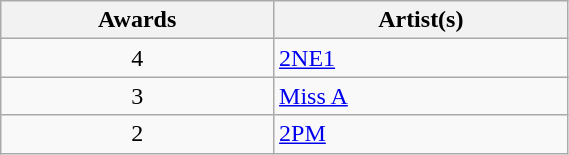<table class="wikitable"  style="width:30%;">
<tr>
<th scope="col">Awards</th>
<th scope="col">Artist(s)</th>
</tr>
<tr>
<td align=center>4</td>
<td><a href='#'>2NE1</a></td>
</tr>
<tr>
<td align=center>3</td>
<td><a href='#'>Miss A</a></td>
</tr>
<tr>
<td align=center>2</td>
<td><a href='#'>2PM</a></td>
</tr>
</table>
